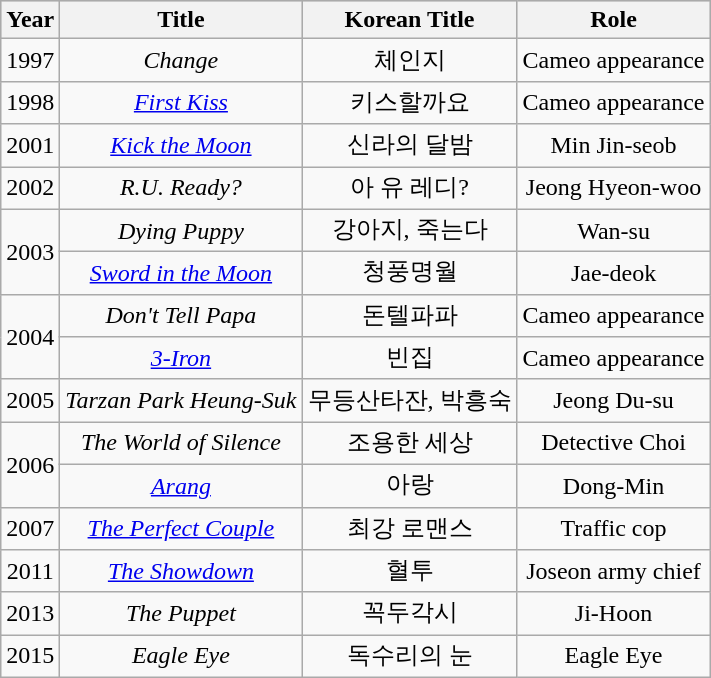<table class="wikitable" style="text-align:center">
<tr bgcolor="#CCCCCC">
<th>Year</th>
<th>Title</th>
<th>Korean Title</th>
<th>Role</th>
</tr>
<tr>
<td>1997</td>
<td><em>Change</em></td>
<td>체인지</td>
<td>Cameo appearance</td>
</tr>
<tr>
<td>1998</td>
<td><em><a href='#'>First Kiss</a></em></td>
<td>키스할까요</td>
<td>Cameo appearance</td>
</tr>
<tr>
<td>2001</td>
<td><em><a href='#'>Kick the Moon</a></em></td>
<td>신라의 달밤</td>
<td>Min Jin-seob</td>
</tr>
<tr>
<td>2002</td>
<td><em>R.U. Ready?</em></td>
<td>아 유 레디?</td>
<td>Jeong Hyeon-woo</td>
</tr>
<tr>
<td rowspan="2">2003</td>
<td><em>Dying Puppy</em></td>
<td>강아지, 죽는다</td>
<td>Wan-su</td>
</tr>
<tr>
<td><em><a href='#'>Sword in the Moon</a></em></td>
<td>청풍명월</td>
<td>Jae-deok</td>
</tr>
<tr>
<td rowspan="2">2004</td>
<td><em>Don't Tell Papa</em></td>
<td>돈텔파파</td>
<td>Cameo appearance</td>
</tr>
<tr>
<td><em><a href='#'>3-Iron</a></em></td>
<td>빈집</td>
<td>Cameo appearance</td>
</tr>
<tr>
<td>2005</td>
<td><em>Tarzan Park Heung-Suk</em></td>
<td>무등산타잔, 박흥숙</td>
<td>Jeong Du‑su</td>
</tr>
<tr>
<td rowspan="2">2006</td>
<td><em>The World of Silence</em></td>
<td>조용한 세상</td>
<td>Detective Choi</td>
</tr>
<tr>
<td><em><a href='#'>Arang</a></em></td>
<td>아랑</td>
<td>Dong-Min</td>
</tr>
<tr>
<td>2007</td>
<td><em><a href='#'>The Perfect Couple</a></em></td>
<td>최강 로맨스</td>
<td>Traffic cop</td>
</tr>
<tr>
<td>2011</td>
<td><em><a href='#'>The Showdown</a></em></td>
<td>혈투</td>
<td>Joseon army chief</td>
</tr>
<tr>
<td>2013</td>
<td><em>The Puppet</em></td>
<td>꼭두각시</td>
<td>Ji-Hoon</td>
</tr>
<tr>
<td>2015</td>
<td><em>Eagle Eye</em></td>
<td>독수리의 눈</td>
<td>Eagle Eye</td>
</tr>
</table>
